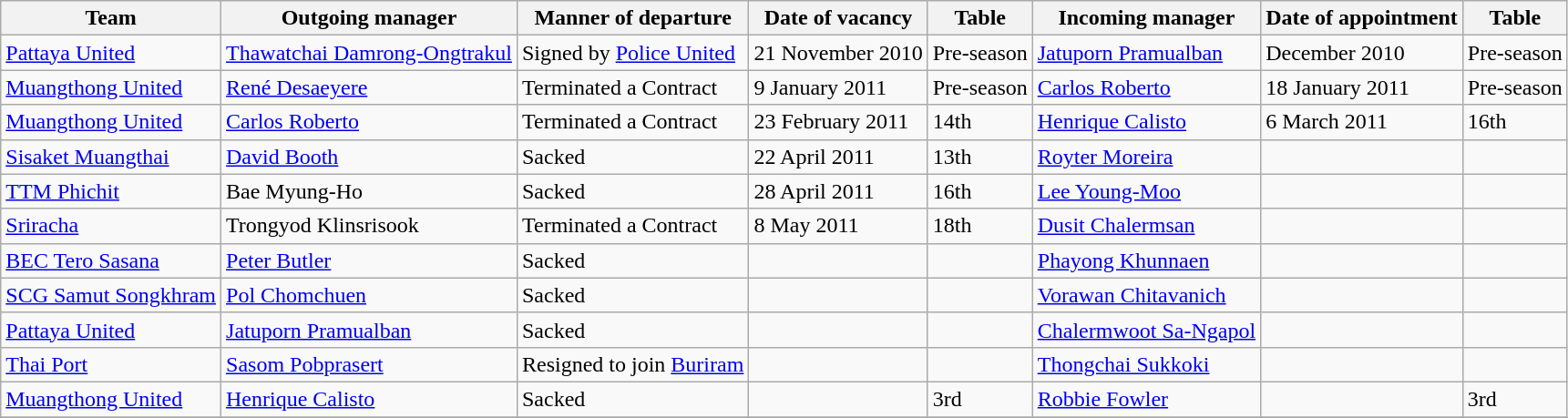<table class="wikitable">
<tr>
<th>Team</th>
<th>Outgoing manager</th>
<th>Manner of departure</th>
<th>Date of vacancy</th>
<th>Table</th>
<th>Incoming manager</th>
<th>Date of appointment</th>
<th>Table</th>
</tr>
<tr>
<td><a href='#'>Pattaya United</a></td>
<td> <a href='#'>Thawatchai Damrong-Ongtrakul</a></td>
<td>Signed by <a href='#'>Police United</a></td>
<td>21 November 2010</td>
<td>Pre-season</td>
<td> <a href='#'>Jatuporn Pramualban</a></td>
<td>December 2010</td>
<td>Pre-season</td>
</tr>
<tr>
<td><a href='#'>Muangthong United</a></td>
<td> <a href='#'>René Desaeyere</a></td>
<td>Terminated a Contract</td>
<td>9 January 2011</td>
<td>Pre-season</td>
<td> <a href='#'>Carlos Roberto</a></td>
<td>18 January 2011</td>
<td>Pre-season</td>
</tr>
<tr>
<td><a href='#'>Muangthong United</a></td>
<td> <a href='#'>Carlos Roberto</a></td>
<td>Terminated a Contract</td>
<td>23 February 2011</td>
<td>14th</td>
<td> <a href='#'>Henrique Calisto</a></td>
<td>6 March 2011</td>
<td>16th</td>
</tr>
<tr>
<td><a href='#'>Sisaket Muangthai</a></td>
<td> <a href='#'>David Booth</a></td>
<td>Sacked</td>
<td>22 April 2011</td>
<td>13th</td>
<td> <a href='#'>Royter Moreira</a></td>
<td></td>
<td></td>
</tr>
<tr>
<td><a href='#'>TTM Phichit</a></td>
<td> Bae Myung-Ho</td>
<td>Sacked</td>
<td>28 April 2011</td>
<td>16th</td>
<td> <a href='#'>Lee Young-Moo</a></td>
<td></td>
<td></td>
</tr>
<tr>
<td><a href='#'>Sriracha</a></td>
<td> Trongyod Klinsrisook</td>
<td>Terminated a Contract</td>
<td>8 May 2011</td>
<td>18th</td>
<td> <a href='#'>Dusit Chalermsan</a></td>
<td></td>
<td></td>
</tr>
<tr>
<td><a href='#'>BEC Tero Sasana</a></td>
<td> <a href='#'>Peter Butler</a></td>
<td>Sacked</td>
<td></td>
<td></td>
<td> <a href='#'>Phayong Khunnaen</a></td>
<td></td>
<td></td>
</tr>
<tr>
<td><a href='#'>SCG Samut Songkhram</a></td>
<td> <a href='#'>Pol Chomchuen</a></td>
<td>Sacked</td>
<td></td>
<td></td>
<td> <a href='#'>Vorawan Chitavanich</a></td>
<td></td>
<td></td>
</tr>
<tr>
<td><a href='#'>Pattaya United</a></td>
<td> <a href='#'>Jatuporn Pramualban</a></td>
<td>Sacked</td>
<td></td>
<td></td>
<td> <a href='#'>Chalermwoot Sa-Ngapol</a></td>
<td></td>
<td></td>
</tr>
<tr>
<td><a href='#'>Thai Port</a></td>
<td> <a href='#'>Sasom Pobprasert</a></td>
<td>Resigned to join <a href='#'>Buriram</a></td>
<td></td>
<td></td>
<td> <a href='#'>Thongchai Sukkoki</a></td>
<td></td>
<td></td>
</tr>
<tr>
<td><a href='#'>Muangthong United</a></td>
<td> <a href='#'>Henrique Calisto</a></td>
<td>Sacked</td>
<td></td>
<td>3rd</td>
<td> <a href='#'>Robbie Fowler</a></td>
<td></td>
<td>3rd</td>
</tr>
<tr>
</tr>
</table>
